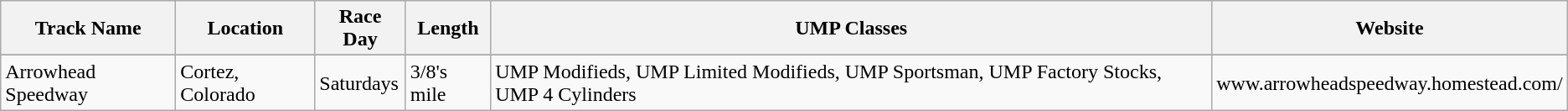<table Class="wikitable">
<tr Align="center">
<th>Track Name</th>
<th>Location</th>
<th>Race Day</th>
<th>Length</th>
<th>UMP Classes</th>
<th>Website</th>
</tr>
<tr>
</tr>
<tr>
<td>Arrowhead Speedway</td>
<td>Cortez, Colorado</td>
<td>Saturdays</td>
<td>3/8's mile</td>
<td>UMP Modifieds, UMP Limited Modifieds, UMP Sportsman, UMP Factory Stocks, UMP 4 Cylinders</td>
<td>www.arrowheadspeedway.homestead.com/</td>
</tr>
</table>
